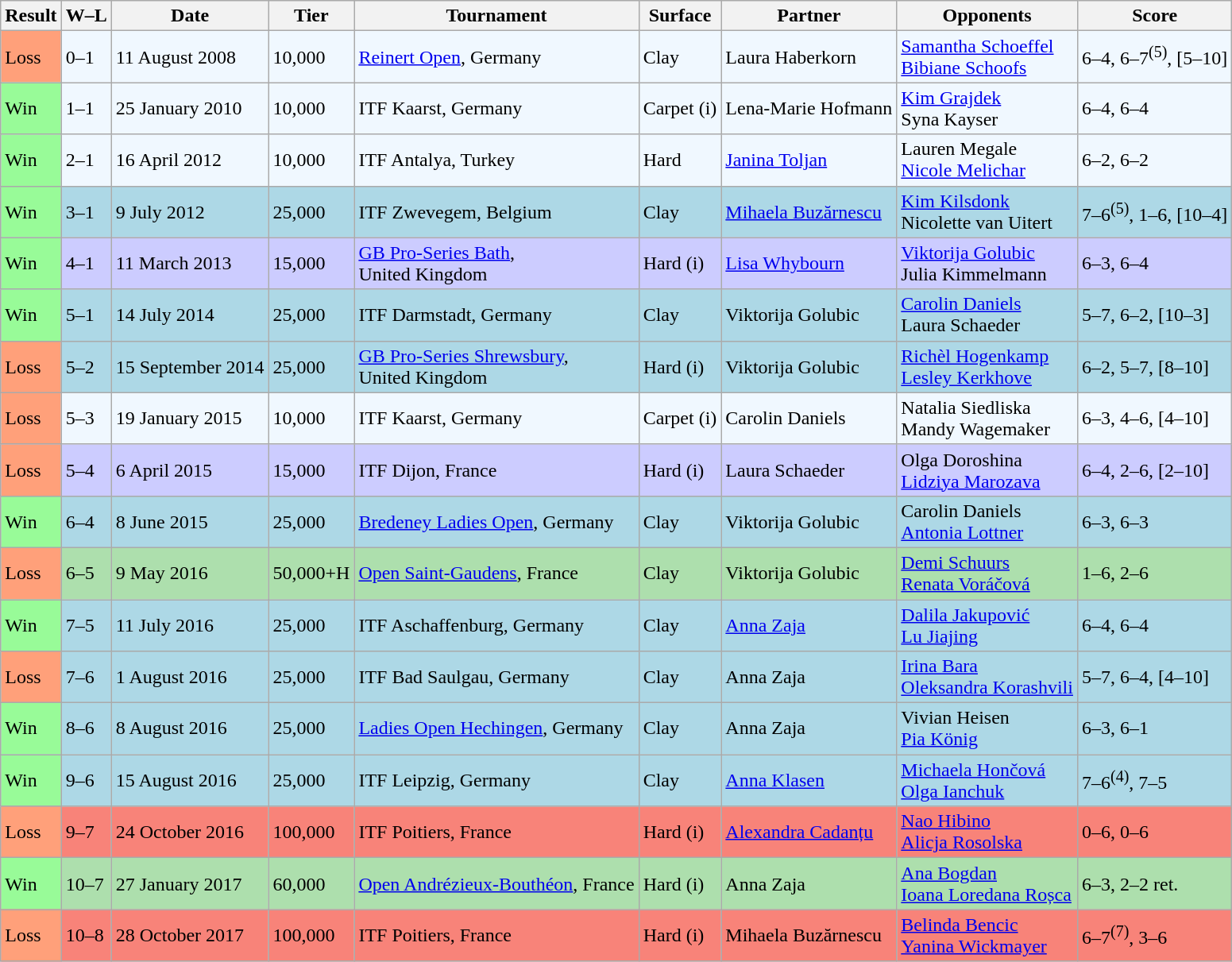<table class="sortable wikitable">
<tr>
<th>Result</th>
<th class="unsortable">W–L</th>
<th>Date</th>
<th>Tier</th>
<th>Tournament</th>
<th>Surface</th>
<th>Partner</th>
<th>Opponents</th>
<th class="unsortable">Score</th>
</tr>
<tr style="background:#f0f8ff;">
<td style="background:#ffa07a;">Loss</td>
<td>0–1</td>
<td>11 August 2008</td>
<td>10,000</td>
<td><a href='#'>Reinert Open</a>, Germany</td>
<td>Clay</td>
<td> Laura Haberkorn</td>
<td> <a href='#'>Samantha Schoeffel</a> <br>  <a href='#'>Bibiane Schoofs</a></td>
<td>6–4, 6–7<sup>(5)</sup>, [5–10]</td>
</tr>
<tr style="background:#f0f8ff;">
<td style="background:#98fb98;">Win</td>
<td>1–1</td>
<td>25 January 2010</td>
<td>10,000</td>
<td>ITF Kaarst, Germany</td>
<td>Carpet (i)</td>
<td> Lena-Marie Hofmann</td>
<td> <a href='#'>Kim Grajdek</a> <br>  Syna Kayser</td>
<td>6–4, 6–4</td>
</tr>
<tr style="background:#f0f8ff;">
<td style="background:#98fb98;">Win</td>
<td>2–1</td>
<td>16 April 2012</td>
<td>10,000</td>
<td>ITF Antalya, Turkey</td>
<td>Hard</td>
<td> <a href='#'>Janina Toljan</a></td>
<td> Lauren Megale <br>  <a href='#'>Nicole Melichar</a></td>
<td>6–2, 6–2</td>
</tr>
<tr style="background:lightblue;">
<td style="background:#98fb98;">Win</td>
<td>3–1</td>
<td>9 July 2012</td>
<td>25,000</td>
<td>ITF Zwevegem, Belgium</td>
<td>Clay</td>
<td> <a href='#'>Mihaela Buzărnescu</a></td>
<td> <a href='#'>Kim Kilsdonk</a> <br>  Nicolette van Uitert</td>
<td>7–6<sup>(5)</sup>, 1–6, [10–4]</td>
</tr>
<tr style="background:#ccccff;">
<td style="background:#98fb98;">Win</td>
<td>4–1</td>
<td>11 March 2013</td>
<td>15,000</td>
<td><a href='#'>GB Pro-Series Bath</a>, <br>United Kingdom</td>
<td>Hard (i)</td>
<td> <a href='#'>Lisa Whybourn</a></td>
<td> <a href='#'>Viktorija Golubic</a> <br>  Julia Kimmelmann</td>
<td>6–3, 6–4</td>
</tr>
<tr style="background:lightblue;">
<td style="background:#98fb98;">Win</td>
<td>5–1</td>
<td>14 July 2014</td>
<td>25,000</td>
<td>ITF Darmstadt, Germany</td>
<td>Clay</td>
<td> Viktorija Golubic</td>
<td> <a href='#'>Carolin Daniels</a> <br>  Laura Schaeder</td>
<td>5–7, 6–2, [10–3]</td>
</tr>
<tr style="background:lightblue;">
<td style="background:#ffa07a;">Loss</td>
<td>5–2</td>
<td>15 September 2014</td>
<td>25,000</td>
<td><a href='#'>GB Pro-Series Shrewsbury</a>, <br>United Kingdom</td>
<td>Hard (i)</td>
<td> Viktorija Golubic</td>
<td> <a href='#'>Richèl Hogenkamp</a> <br>  <a href='#'>Lesley Kerkhove</a></td>
<td>6–2, 5–7, [8–10]</td>
</tr>
<tr style="background:#f0f8ff;">
<td style="background:#ffa07a;">Loss</td>
<td>5–3</td>
<td>19 January 2015</td>
<td>10,000</td>
<td>ITF Kaarst, Germany</td>
<td>Carpet (i)</td>
<td> Carolin Daniels</td>
<td> Natalia Siedliska <br>  Mandy Wagemaker</td>
<td>6–3, 4–6, [4–10]</td>
</tr>
<tr style="background:#ccccff;">
<td style="background:#ffa07a;">Loss</td>
<td>5–4</td>
<td>6 April 2015</td>
<td>15,000</td>
<td>ITF Dijon, France</td>
<td>Hard (i)</td>
<td> Laura Schaeder</td>
<td> Olga Doroshina <br>  <a href='#'>Lidziya Marozava</a></td>
<td>6–4, 2–6, [2–10]</td>
</tr>
<tr style="background:lightblue;">
<td style="background:#98fb98;">Win</td>
<td>6–4</td>
<td>8 June 2015</td>
<td>25,000</td>
<td><a href='#'>Bredeney Ladies Open</a>, Germany</td>
<td>Clay</td>
<td> Viktorija Golubic</td>
<td> Carolin Daniels <br>  <a href='#'>Antonia Lottner</a></td>
<td>6–3, 6–3</td>
</tr>
<tr style="background:#addfad;">
<td style="background:#ffa07a;">Loss</td>
<td>6–5</td>
<td>9 May 2016</td>
<td>50,000+H</td>
<td><a href='#'>Open Saint-Gaudens</a>, France</td>
<td>Clay</td>
<td> Viktorija Golubic</td>
<td> <a href='#'>Demi Schuurs</a> <br>  <a href='#'>Renata Voráčová</a></td>
<td>1–6, 2–6</td>
</tr>
<tr style="background:lightblue;">
<td style="background:#98fb98;">Win</td>
<td>7–5</td>
<td>11 July 2016</td>
<td>25,000</td>
<td>ITF Aschaffenburg, Germany</td>
<td>Clay</td>
<td> <a href='#'>Anna Zaja</a></td>
<td> <a href='#'>Dalila Jakupović</a> <br>  <a href='#'>Lu Jiajing</a></td>
<td>6–4, 6–4</td>
</tr>
<tr style="background:lightblue;">
<td style="background:#ffa07a;">Loss</td>
<td>7–6</td>
<td>1 August 2016</td>
<td>25,000</td>
<td>ITF Bad Saulgau, Germany</td>
<td>Clay</td>
<td> Anna Zaja</td>
<td> <a href='#'>Irina Bara</a> <br>  <a href='#'>Oleksandra Korashvili</a></td>
<td>5–7, 6–4, [4–10]</td>
</tr>
<tr style="background:lightblue;">
<td style="background:#98fb98;">Win</td>
<td>8–6</td>
<td>8 August 2016</td>
<td>25,000</td>
<td><a href='#'>Ladies Open Hechingen</a>, Germany</td>
<td>Clay</td>
<td> Anna Zaja</td>
<td> Vivian Heisen <br>  <a href='#'>Pia König</a></td>
<td>6–3, 6–1</td>
</tr>
<tr style="background:lightblue;">
<td style="background:#98fb98;">Win</td>
<td>9–6</td>
<td>15 August 2016</td>
<td>25,000</td>
<td>ITF Leipzig, Germany</td>
<td>Clay</td>
<td> <a href='#'>Anna Klasen</a></td>
<td> <a href='#'>Michaela Hončová</a> <br>  <a href='#'>Olga Ianchuk</a></td>
<td>7–6<sup>(4)</sup>, 7–5</td>
</tr>
<tr style="background:#f88379;">
<td style="background:#ffa07a;">Loss</td>
<td>9–7</td>
<td>24 October 2016</td>
<td>100,000</td>
<td>ITF Poitiers, France</td>
<td>Hard (i)</td>
<td> <a href='#'>Alexandra Cadanțu</a></td>
<td> <a href='#'>Nao Hibino</a> <br>  <a href='#'>Alicja Rosolska</a></td>
<td>0–6, 0–6</td>
</tr>
<tr style="background:#addfad;">
<td style="background:#98fb98;">Win</td>
<td>10–7</td>
<td>27 January 2017</td>
<td>60,000</td>
<td><a href='#'>Open Andrézieux-Bouthéon</a>, France</td>
<td>Hard (i)</td>
<td> Anna Zaja</td>
<td> <a href='#'>Ana Bogdan</a> <br>  <a href='#'>Ioana Loredana Roșca</a></td>
<td>6–3, 2–2 ret.</td>
</tr>
<tr style="background:#f88379;">
<td style="background:#ffa07a;">Loss</td>
<td>10–8</td>
<td>28 October 2017</td>
<td>100,000</td>
<td>ITF Poitiers, France</td>
<td>Hard (i)</td>
<td> Mihaela Buzărnescu</td>
<td> <a href='#'>Belinda Bencic</a> <br>  <a href='#'>Yanina Wickmayer</a></td>
<td>6–7<sup>(7)</sup>, 3–6</td>
</tr>
</table>
